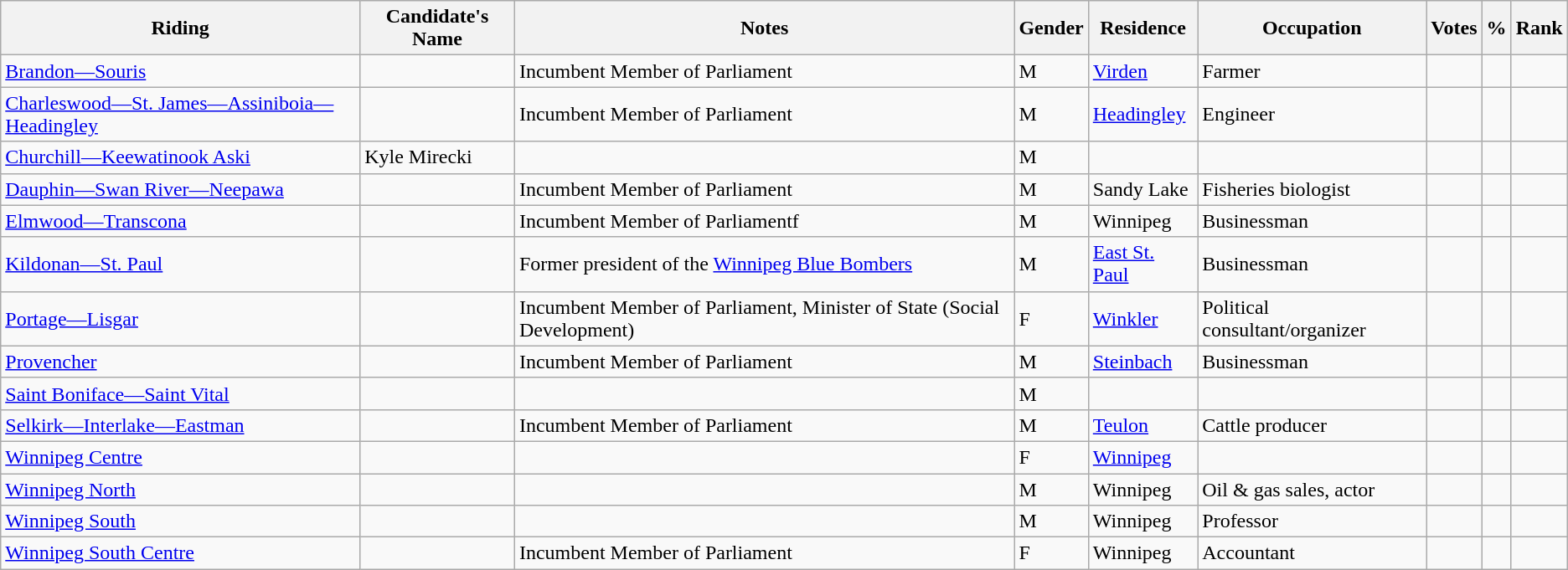<table class="wikitable sortable">
<tr>
<th>Riding<br></th>
<th>Candidate's Name</th>
<th>Notes</th>
<th>Gender</th>
<th>Residence</th>
<th>Occupation</th>
<th>Votes</th>
<th>%</th>
<th>Rank</th>
</tr>
<tr>
<td><a href='#'>Brandon—Souris</a></td>
<td></td>
<td>Incumbent Member of Parliament</td>
<td>M</td>
<td><a href='#'>Virden</a></td>
<td>Farmer</td>
<td></td>
<td></td>
<td></td>
</tr>
<tr>
<td><a href='#'>Charleswood—St. James—Assiniboia—Headingley</a></td>
<td></td>
<td>Incumbent Member of Parliament</td>
<td>M</td>
<td><a href='#'>Headingley</a></td>
<td>Engineer</td>
<td></td>
<td></td>
<td></td>
</tr>
<tr>
<td><a href='#'>Churchill—Keewatinook Aski</a></td>
<td>Kyle Mirecki</td>
<td></td>
<td>M</td>
<td></td>
<td></td>
<td></td>
<td></td>
<td></td>
</tr>
<tr>
<td><a href='#'>Dauphin—Swan River—Neepawa</a></td>
<td></td>
<td>Incumbent Member of Parliament</td>
<td>M</td>
<td>Sandy Lake</td>
<td>Fisheries biologist</td>
<td></td>
<td></td>
<td></td>
</tr>
<tr>
<td><a href='#'>Elmwood—Transcona</a></td>
<td></td>
<td>Incumbent Member of Parliamentf</td>
<td>M</td>
<td>Winnipeg</td>
<td>Businessman</td>
<td></td>
<td></td>
<td></td>
</tr>
<tr>
<td><a href='#'>Kildonan—St. Paul</a></td>
<td></td>
<td>Former president of the <a href='#'>Winnipeg Blue Bombers</a></td>
<td>M</td>
<td><a href='#'>East St. Paul</a></td>
<td>Businessman</td>
<td></td>
<td></td>
<td></td>
</tr>
<tr>
<td><a href='#'>Portage—Lisgar</a></td>
<td></td>
<td>Incumbent Member of Parliament, Minister of State (Social Development)</td>
<td>F</td>
<td><a href='#'>Winkler</a></td>
<td>Political consultant/organizer</td>
<td></td>
<td></td>
<td></td>
</tr>
<tr>
<td><a href='#'>Provencher</a></td>
<td></td>
<td>Incumbent Member of Parliament</td>
<td>M</td>
<td><a href='#'>Steinbach</a></td>
<td>Businessman</td>
<td></td>
<td></td>
<td></td>
</tr>
<tr>
<td><a href='#'>Saint Boniface—Saint Vital</a></td>
<td></td>
<td></td>
<td>M</td>
<td></td>
<td></td>
<td></td>
<td></td>
<td></td>
</tr>
<tr>
<td><a href='#'>Selkirk—Interlake—Eastman</a></td>
<td></td>
<td>Incumbent Member of Parliament</td>
<td>M</td>
<td><a href='#'>Teulon</a></td>
<td>Cattle producer</td>
<td></td>
<td></td>
<td></td>
</tr>
<tr>
<td><a href='#'>Winnipeg Centre</a></td>
<td></td>
<td></td>
<td>F</td>
<td><a href='#'>Winnipeg</a></td>
<td></td>
<td></td>
<td></td>
<td></td>
</tr>
<tr>
<td><a href='#'>Winnipeg North</a></td>
<td></td>
<td></td>
<td>M</td>
<td>Winnipeg</td>
<td>Oil & gas sales, actor</td>
<td></td>
<td></td>
<td></td>
</tr>
<tr>
<td><a href='#'>Winnipeg South</a></td>
<td></td>
<td></td>
<td>M</td>
<td>Winnipeg</td>
<td>Professor</td>
<td></td>
<td></td>
<td></td>
</tr>
<tr>
<td><a href='#'>Winnipeg South Centre</a></td>
<td></td>
<td>Incumbent Member of Parliament</td>
<td>F</td>
<td>Winnipeg</td>
<td>Accountant</td>
<td></td>
<td></td>
<td></td>
</tr>
</table>
